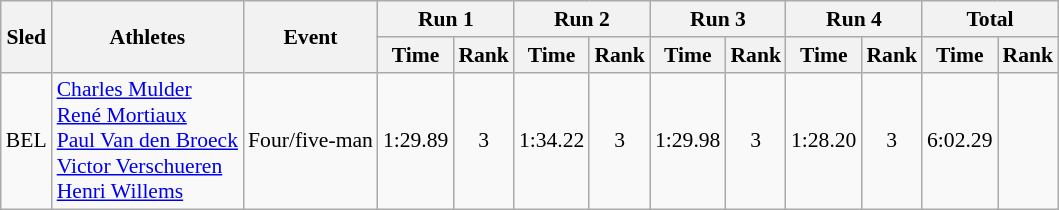<table class="wikitable" border="1" style="font-size:90%">
<tr>
<th rowspan="2">Sled</th>
<th rowspan="2">Athletes</th>
<th rowspan="2">Event</th>
<th colspan="2">Run 1</th>
<th colspan="2">Run 2</th>
<th colspan="2">Run 3</th>
<th colspan="2">Run 4</th>
<th colspan="2">Total</th>
</tr>
<tr>
<th>Time</th>
<th>Rank</th>
<th>Time</th>
<th>Rank</th>
<th>Time</th>
<th>Rank</th>
<th>Time</th>
<th>Rank</th>
<th>Time</th>
<th>Rank</th>
</tr>
<tr>
<td align="center">BEL</td>
<td><a href='#'>Charles Mulder</a><br><a href='#'>René Mortiaux</a><br><a href='#'>Paul Van den Broeck</a><br><a href='#'>Victor Verschueren</a><br><a href='#'>Henri Willems</a></td>
<td>Four/five-man</td>
<td align="center">1:29.89</td>
<td align="center">3</td>
<td align="center">1:34.22</td>
<td align="center">3</td>
<td align="center">1:29.98</td>
<td align="center">3</td>
<td align="center">1:28.20</td>
<td align="center">3</td>
<td align="center">6:02.29</td>
<td align="center"></td>
</tr>
</table>
